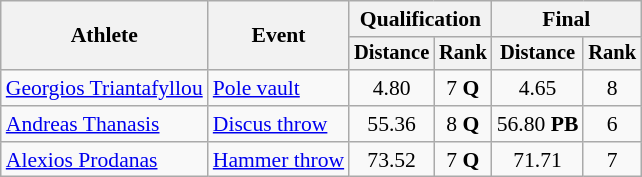<table class="wikitable" style="font-size:90%">
<tr>
<th rowspan=2>Athlete</th>
<th rowspan=2>Event</th>
<th colspan=2>Qualification</th>
<th colspan=2>Final</th>
</tr>
<tr style="font-size:95%">
<th>Distance</th>
<th>Rank</th>
<th>Distance</th>
<th>Rank</th>
</tr>
<tr align=center>
<td align=left><a href='#'>Georgios Triantafyllou</a></td>
<td align=left><a href='#'>Pole vault</a></td>
<td>4.80</td>
<td>7 <strong>Q</strong></td>
<td>4.65</td>
<td>8</td>
</tr>
<tr align=center>
<td align=left><a href='#'>Andreas Thanasis</a></td>
<td align=left><a href='#'>Discus throw</a></td>
<td>55.36</td>
<td>8 <strong>Q</strong></td>
<td>56.80 <strong>PB</strong></td>
<td>6</td>
</tr>
<tr align=center>
<td align=left><a href='#'>Alexios Prodanas</a></td>
<td align=left><a href='#'>Hammer throw</a></td>
<td>73.52</td>
<td>7 <strong>Q</strong></td>
<td>71.71</td>
<td>7</td>
</tr>
</table>
